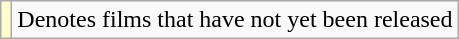<table class="wikitable">
<tr>
<td style="background:#FFFFCC;"></td>
<td>Denotes films that have not yet been released</td>
</tr>
</table>
